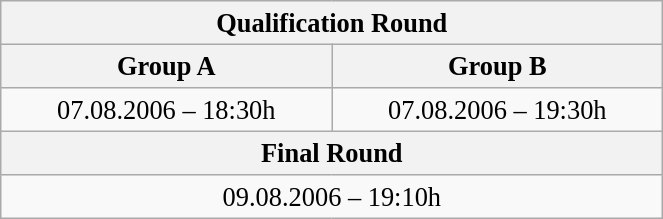<table class="wikitable" style=" text-align:center; font-size:110%;" width="35%">
<tr>
<th colspan="2">Qualification Round</th>
</tr>
<tr>
<th>Group A</th>
<th>Group B</th>
</tr>
<tr>
<td>07.08.2006 – 18:30h</td>
<td>07.08.2006 – 19:30h</td>
</tr>
<tr>
<th colspan="2">Final Round</th>
</tr>
<tr>
<td colspan="2">09.08.2006 – 19:10h</td>
</tr>
</table>
